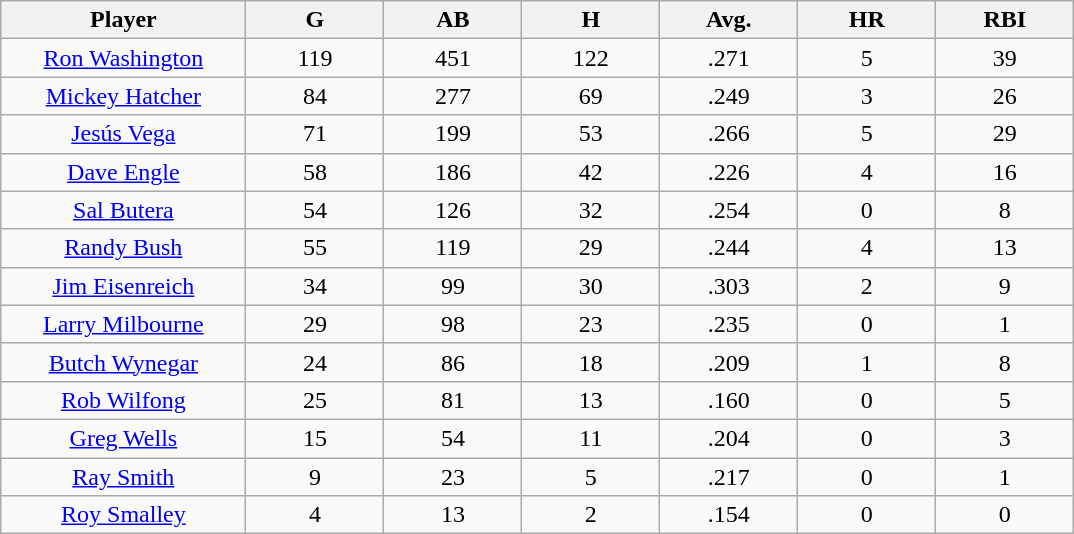<table class="wikitable sortable">
<tr>
<th bgcolor="#DDDDFF" width="16%">Player</th>
<th bgcolor="#DDDDFF" width="9%">G</th>
<th bgcolor="#DDDDFF" width="9%">AB</th>
<th bgcolor="#DDDDFF" width="9%">H</th>
<th bgcolor="#DDDDFF" width="9%">Avg.</th>
<th bgcolor="#DDDDFF" width="9%">HR</th>
<th bgcolor="#DDDDFF" width="9%">RBI</th>
</tr>
<tr align="center">
<td><a href='#'>Ron Washington</a></td>
<td>119</td>
<td>451</td>
<td>122</td>
<td>.271</td>
<td>5</td>
<td>39</td>
</tr>
<tr align=center>
<td><a href='#'>Mickey Hatcher</a></td>
<td>84</td>
<td>277</td>
<td>69</td>
<td>.249</td>
<td>3</td>
<td>26</td>
</tr>
<tr align=center>
<td><a href='#'>Jesús Vega</a></td>
<td>71</td>
<td>199</td>
<td>53</td>
<td>.266</td>
<td>5</td>
<td>29</td>
</tr>
<tr align="center">
<td><a href='#'>Dave Engle</a></td>
<td>58</td>
<td>186</td>
<td>42</td>
<td>.226</td>
<td>4</td>
<td>16</td>
</tr>
<tr align=center>
<td><a href='#'>Sal Butera</a></td>
<td>54</td>
<td>126</td>
<td>32</td>
<td>.254</td>
<td>0</td>
<td>8</td>
</tr>
<tr align=center>
<td><a href='#'>Randy Bush</a></td>
<td>55</td>
<td>119</td>
<td>29</td>
<td>.244</td>
<td>4</td>
<td>13</td>
</tr>
<tr align=center>
<td><a href='#'>Jim Eisenreich</a></td>
<td>34</td>
<td>99</td>
<td>30</td>
<td>.303</td>
<td>2</td>
<td>9</td>
</tr>
<tr align=center>
<td><a href='#'>Larry Milbourne</a></td>
<td>29</td>
<td>98</td>
<td>23</td>
<td>.235</td>
<td>0</td>
<td>1</td>
</tr>
<tr align=center>
<td><a href='#'>Butch Wynegar</a></td>
<td>24</td>
<td>86</td>
<td>18</td>
<td>.209</td>
<td>1</td>
<td>8</td>
</tr>
<tr align=center>
<td><a href='#'>Rob Wilfong</a></td>
<td>25</td>
<td>81</td>
<td>13</td>
<td>.160</td>
<td>0</td>
<td>5</td>
</tr>
<tr align=center>
<td><a href='#'>Greg Wells</a></td>
<td>15</td>
<td>54</td>
<td>11</td>
<td>.204</td>
<td>0</td>
<td>3</td>
</tr>
<tr align=center>
<td><a href='#'>Ray Smith</a></td>
<td>9</td>
<td>23</td>
<td>5</td>
<td>.217</td>
<td>0</td>
<td>1</td>
</tr>
<tr align=center>
<td><a href='#'>Roy Smalley</a></td>
<td>4</td>
<td>13</td>
<td>2</td>
<td>.154</td>
<td>0</td>
<td>0</td>
</tr>
</table>
